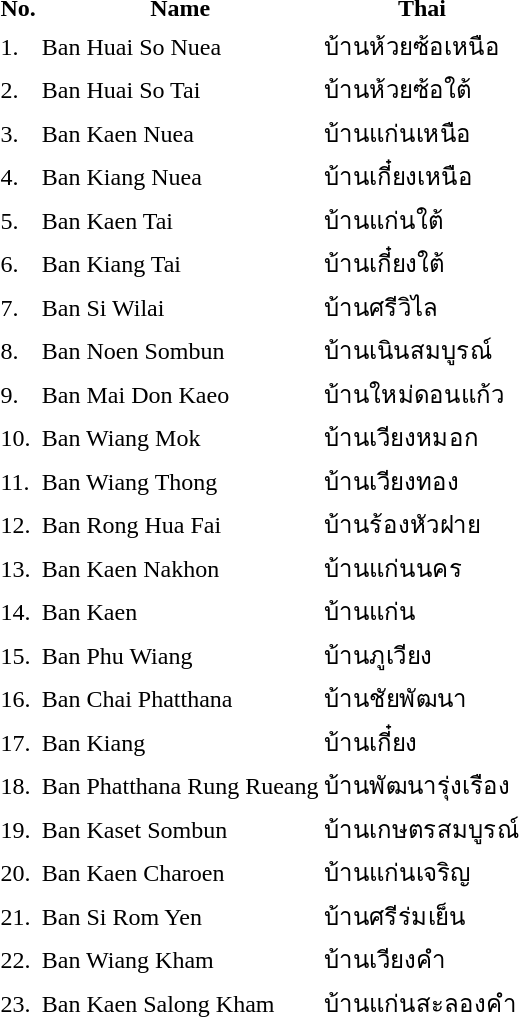<table>
<tr>
<th>No.</th>
<th>Name</th>
<th>Thai</th>
</tr>
<tr>
<td>1.</td>
<td>Ban Huai So Nuea</td>
<td>บ้านห้วยซ้อเหนือ</td>
</tr>
<tr>
<td>2.</td>
<td>Ban Huai So Tai</td>
<td>บ้านห้วยซ้อใต้</td>
</tr>
<tr>
<td>3.</td>
<td>Ban Kaen Nuea</td>
<td>บ้านแก่นเหนือ</td>
</tr>
<tr>
<td>4.</td>
<td>Ban Kiang Nuea</td>
<td>บ้านเกี๋ยงเหนือ</td>
</tr>
<tr>
<td>5.</td>
<td>Ban Kaen Tai</td>
<td>บ้านแก่นใต้</td>
</tr>
<tr>
<td>6.</td>
<td>Ban Kiang Tai</td>
<td>บ้านเกี๋ยงใต้</td>
</tr>
<tr>
<td>7.</td>
<td>Ban Si Wilai</td>
<td>บ้านศรีวิไล</td>
</tr>
<tr>
<td>8.</td>
<td>Ban Noen Sombun</td>
<td>บ้านเนินสมบูรณ์</td>
</tr>
<tr>
<td>9.</td>
<td>Ban Mai Don Kaeo</td>
<td>บ้านใหม่ดอนแก้ว</td>
</tr>
<tr>
<td>10.</td>
<td>Ban Wiang Mok</td>
<td>บ้านเวียงหมอก</td>
</tr>
<tr>
<td>11.</td>
<td>Ban Wiang Thong</td>
<td>บ้านเวียงทอง</td>
</tr>
<tr>
<td>12.</td>
<td>Ban Rong Hua Fai</td>
<td>บ้านร้องหัวฝาย</td>
</tr>
<tr>
<td>13.</td>
<td>Ban Kaen Nakhon</td>
<td>บ้านแก่นนคร</td>
</tr>
<tr>
<td>14.</td>
<td>Ban Kaen</td>
<td>บ้านแก่น</td>
</tr>
<tr>
<td>15.</td>
<td>Ban Phu Wiang</td>
<td>บ้านภูเวียง</td>
</tr>
<tr>
<td>16.</td>
<td>Ban Chai Phatthana</td>
<td>บ้านชัยพัฒนา</td>
</tr>
<tr>
<td>17.</td>
<td>Ban Kiang</td>
<td>บ้านเกี๋ยง</td>
</tr>
<tr>
<td>18.</td>
<td>Ban Phatthana Rung Rueang</td>
<td>บ้านพัฒนารุ่งเรือง</td>
</tr>
<tr>
<td>19.</td>
<td>Ban Kaset Sombun</td>
<td>บ้านเกษตรสมบูรณ์</td>
</tr>
<tr>
<td>20.</td>
<td>Ban Kaen Charoen</td>
<td>บ้านแก่นเจริญ</td>
</tr>
<tr>
<td>21.</td>
<td>Ban Si Rom Yen</td>
<td>บ้านศรีร่มเย็น</td>
</tr>
<tr>
<td>22.</td>
<td>Ban Wiang Kham</td>
<td>บ้านเวียงคำ</td>
</tr>
<tr>
<td>23.</td>
<td>Ban Kaen Salong Kham</td>
<td>บ้านแก่นสะลองคำ</td>
</tr>
</table>
